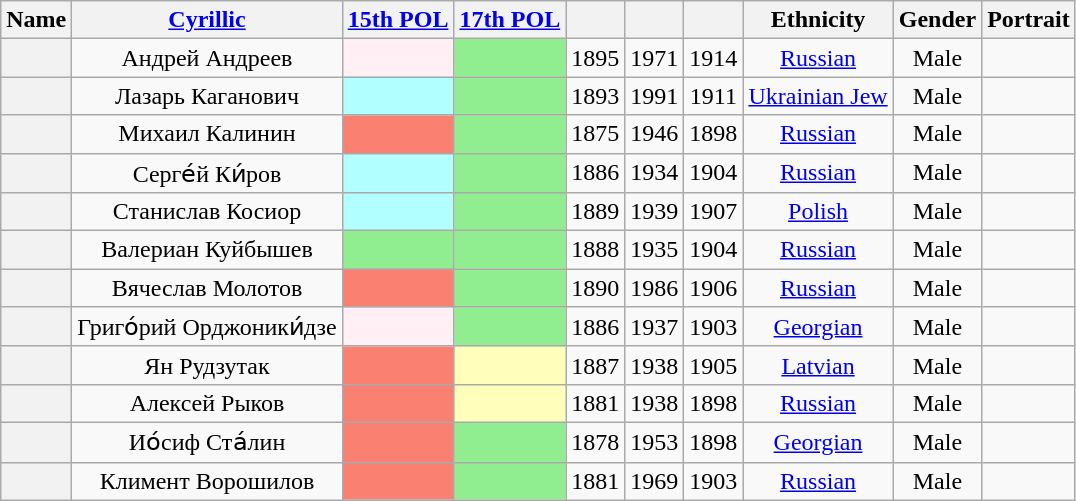<table class="wikitable sortable" style=text-align:center>
<tr>
<th scope="col">Name</th>
<th scope="col" class="unsortable"><a href='#'>Cyrillic</a></th>
<th scope="col"><a href='#'>15th POL</a></th>
<th scope="col"><a href='#'>17th POL</a></th>
<th scope="col"></th>
<th scope="col"></th>
<th scope="col"></th>
<th scope="col">Ethnicity</th>
<th scope="col">Gender</th>
<th scope="col" class="unsortable">Portrait</th>
</tr>
<tr>
<th align="center" scope="row" style="font-weight:normal;"></th>
<td>Андрей Андреев</td>
<td bgcolor = LavenderBlush></td>
<td bgcolor = LightGreen></td>
<td>1895</td>
<td>1971</td>
<td>1914</td>
<td><a href='#'>Russian</a></td>
<td>Male</td>
<td></td>
</tr>
<tr>
<th align="center" scope="row" style="font-weight:normal;"></th>
<td>Лазарь Каганович</td>
<td bgcolor = #B2FFFF></td>
<td bgcolor = LightGreen></td>
<td>1893</td>
<td>1991</td>
<td>1911</td>
<td><a href='#'>Ukrainian Jew</a></td>
<td>Male</td>
<td></td>
</tr>
<tr>
<th align="center" scope="row" style="font-weight:normal;"></th>
<td>Михаил Калинин</td>
<td bgcolor = Salmon></td>
<td bgcolor = LightGreen></td>
<td>1875</td>
<td>1946</td>
<td>1898</td>
<td><a href='#'>Russian</a></td>
<td>Male</td>
<td></td>
</tr>
<tr>
<th align="center" scope="row" style="font-weight:normal;"></th>
<td>Серге́й Ки́ров</td>
<td bgcolor = #B2FFFF></td>
<td bgcolor = LightGreen></td>
<td>1886</td>
<td>1934</td>
<td>1904</td>
<td><a href='#'>Russian</a></td>
<td>Male</td>
<td></td>
</tr>
<tr>
<th align="center" scope="row" style="font-weight:normal;"></th>
<td>Станислав Косиор</td>
<td bgcolor = #B2FFFF></td>
<td bgcolor = LightGreen></td>
<td>1889</td>
<td>1939</td>
<td>1907</td>
<td><a href='#'>Polish</a></td>
<td>Male</td>
<td></td>
</tr>
<tr>
<th align="center" scope="row" style="font-weight:normal;"></th>
<td>Валериан Куйбышев</td>
<td bgcolor = LightGreen></td>
<td bgcolor = LightGreen></td>
<td>1888</td>
<td>1935</td>
<td>1904</td>
<td><a href='#'>Russian</a></td>
<td>Male</td>
<td></td>
</tr>
<tr>
<th align="center" scope="row" style="font-weight:normal;"></th>
<td>Вячеслав Молотов</td>
<td bgcolor = Salmon></td>
<td bgcolor = LightGreen></td>
<td>1890</td>
<td>1986</td>
<td>1906</td>
<td><a href='#'>Russian</a></td>
<td>Male</td>
<td></td>
</tr>
<tr>
<th align="center" scope="row" style="font-weight:normal;"></th>
<td>Григо́рий Орджоники́дзе</td>
<td bgcolor = LavenderBlush></td>
<td bgcolor = LightGreen></td>
<td>1886</td>
<td>1937</td>
<td>1903</td>
<td><a href='#'>Georgian</a></td>
<td>Male</td>
<td></td>
</tr>
<tr>
<th align="center" scope="row" style="font-weight:normal;"></th>
<td>Ян Рудзутак</td>
<td bgcolor = Salmon></td>
<td bgcolor = ffffbb></td>
<td>1887</td>
<td>1938</td>
<td>1905</td>
<td><a href='#'>Latvian</a></td>
<td>Male</td>
<td></td>
</tr>
<tr>
<th align="center" scope="row" style="font-weight:normal;"></th>
<td>Алексей Рыков</td>
<td bgcolor = Salmon></td>
<td bgcolor = ffffbb></td>
<td>1881</td>
<td>1938</td>
<td>1898</td>
<td><a href='#'>Russian</a></td>
<td>Male</td>
<td></td>
</tr>
<tr>
<th align="center" scope="row" style="font-weight:normal;"></th>
<td>Ио́сиф Ста́лин</td>
<td bgcolor = Salmon></td>
<td bgcolor = LightGreen></td>
<td>1878</td>
<td>1953</td>
<td>1898</td>
<td><a href='#'>Georgian</a></td>
<td>Male</td>
<td></td>
</tr>
<tr>
<th align="center" scope="row" style="font-weight:normal;"></th>
<td>Климент Ворошилов</td>
<td bgcolor = Salmon></td>
<td bgcolor = LightGreen></td>
<td>1881</td>
<td>1969</td>
<td>1903</td>
<td><a href='#'>Russian</a></td>
<td>Male</td>
<td></td>
</tr>
</table>
